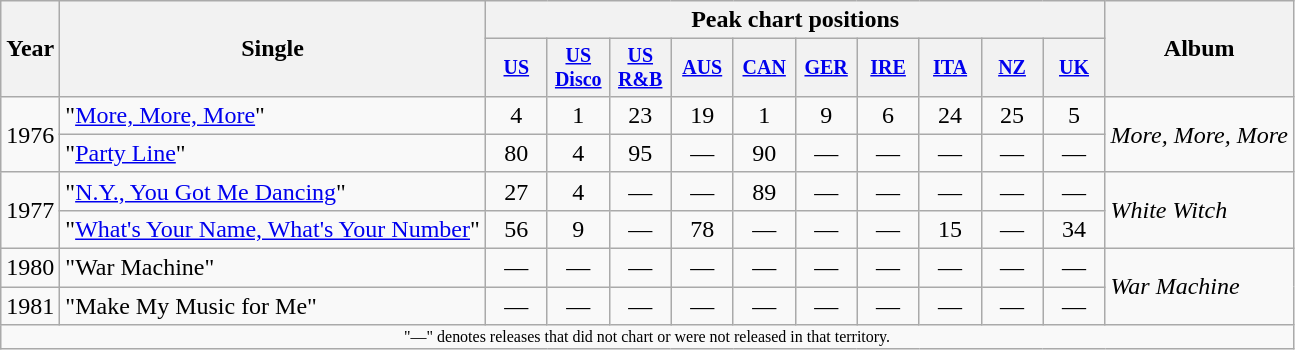<table class="wikitable" style="text-align:center;">
<tr>
<th rowspan="2">Year</th>
<th rowspan="2">Single</th>
<th colspan="10">Peak chart positions</th>
<th rowspan="2">Album</th>
</tr>
<tr style="font-size:smaller;">
<th width="35"><a href='#'>US</a><br></th>
<th width="35"><a href='#'>US<br>Disco</a><br></th>
<th width="35"><a href='#'>US<br>R&B</a><br></th>
<th width="35"><a href='#'>AUS</a><br></th>
<th width="35"><a href='#'>CAN</a><br></th>
<th width="35"><a href='#'>GER</a><br></th>
<th width="35"><a href='#'>IRE</a><br></th>
<th width="35"><a href='#'>ITA</a><br></th>
<th width="35"><a href='#'>NZ</a><br></th>
<th width="35"><a href='#'>UK</a><br></th>
</tr>
<tr>
<td rowspan="2">1976</td>
<td align="left">"<a href='#'>More, More, More</a>"</td>
<td>4</td>
<td>1</td>
<td>23</td>
<td>19</td>
<td>1</td>
<td>9</td>
<td>6</td>
<td>24</td>
<td>25</td>
<td>5</td>
<td align="left" rowspan="2"><em>More, More, More</em></td>
</tr>
<tr>
<td align="left">"<a href='#'>Party Line</a>"</td>
<td>80</td>
<td>4</td>
<td>95</td>
<td>—</td>
<td>90</td>
<td>—</td>
<td>—</td>
<td>—</td>
<td>—</td>
<td>—</td>
</tr>
<tr>
<td rowspan="2">1977</td>
<td align="left">"<a href='#'>N.Y., You Got Me Dancing</a>"</td>
<td>27</td>
<td>4</td>
<td>—</td>
<td>—</td>
<td>89</td>
<td>—</td>
<td>—</td>
<td>—</td>
<td>—</td>
<td>—</td>
<td align="left" rowspan="2"><em>White Witch</em></td>
</tr>
<tr>
<td align="left">"<a href='#'>What's Your Name, What's Your Number</a>"</td>
<td>56</td>
<td>9</td>
<td>—</td>
<td>78</td>
<td>—</td>
<td>—</td>
<td>—</td>
<td>15</td>
<td>—</td>
<td>34</td>
</tr>
<tr>
<td>1980</td>
<td align="left">"War Machine"</td>
<td>—</td>
<td>—</td>
<td>—</td>
<td>—</td>
<td>—</td>
<td>—</td>
<td>—</td>
<td>—</td>
<td>—</td>
<td>—</td>
<td align="left" rowspan="2"><em>War Machine</em></td>
</tr>
<tr>
<td>1981</td>
<td align="left">"Make My Music for Me"</td>
<td>—</td>
<td>—</td>
<td>—</td>
<td>—</td>
<td>—</td>
<td>—</td>
<td>—</td>
<td>—</td>
<td>—</td>
<td>—</td>
</tr>
<tr>
<td colspan="15" style="font-size:8pt">"—" denotes releases that did not chart or were not released in that territory.</td>
</tr>
</table>
